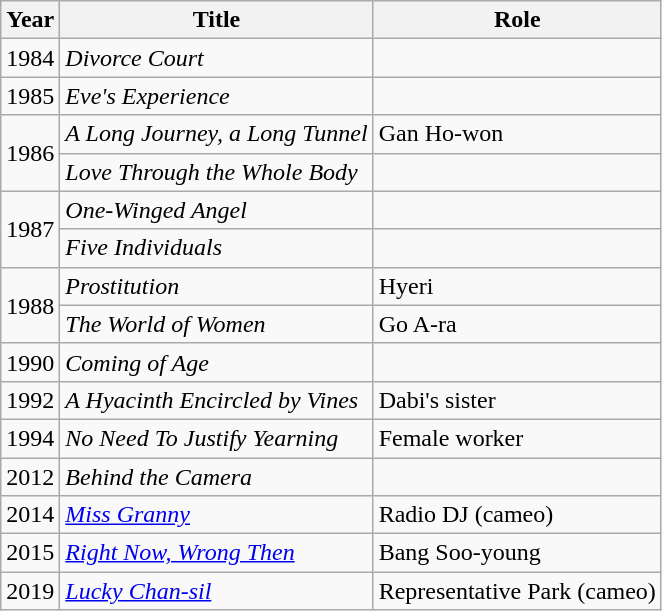<table class="wikitable">
<tr>
<th>Year</th>
<th>Title</th>
<th>Role</th>
</tr>
<tr>
<td>1984</td>
<td><em>Divorce Court</em></td>
<td></td>
</tr>
<tr>
<td>1985</td>
<td><em>Eve's Experience</em></td>
<td></td>
</tr>
<tr>
<td rowspan="2">1986</td>
<td><em>A Long Journey, a Long Tunnel</em></td>
<td>Gan Ho-won</td>
</tr>
<tr>
<td><em>Love Through the Whole Body</em></td>
<td></td>
</tr>
<tr>
<td rowspan="2">1987</td>
<td><em>One-Winged Angel</em></td>
<td></td>
</tr>
<tr>
<td><em>Five Individuals</em></td>
<td></td>
</tr>
<tr>
<td rowspan="2">1988</td>
<td><em>Prostitution</em></td>
<td>Hyeri</td>
</tr>
<tr>
<td><em>The World of Women</em></td>
<td>Go A-ra</td>
</tr>
<tr>
<td>1990</td>
<td><em>Coming of Age</em></td>
<td></td>
</tr>
<tr>
<td>1992</td>
<td><em>A Hyacinth Encircled by Vines</em></td>
<td>Dabi's sister</td>
</tr>
<tr>
<td>1994</td>
<td><em>No Need To Justify Yearning</em></td>
<td>Female worker</td>
</tr>
<tr>
<td>2012</td>
<td><em>Behind the Camera</em></td>
<td></td>
</tr>
<tr>
<td>2014</td>
<td><em><a href='#'>Miss Granny</a></em></td>
<td>Radio DJ (cameo)</td>
</tr>
<tr>
<td>2015</td>
<td><em><a href='#'>Right Now, Wrong Then</a></em></td>
<td>Bang Soo-young</td>
</tr>
<tr>
<td>2019</td>
<td><em><a href='#'>Lucky Chan-sil</a></em></td>
<td>Representative Park (cameo)</td>
</tr>
</table>
